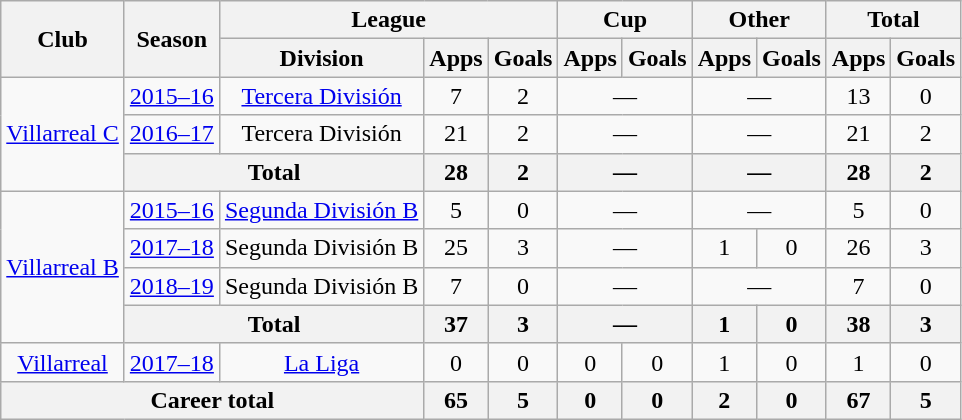<table class="wikitable" style="text-align: center;">
<tr>
<th rowspan="2">Club</th>
<th rowspan="2">Season</th>
<th colspan="3">League</th>
<th colspan="2">Cup</th>
<th colspan="2">Other</th>
<th colspan="2">Total</th>
</tr>
<tr>
<th>Division</th>
<th>Apps</th>
<th>Goals</th>
<th>Apps</th>
<th>Goals</th>
<th>Apps</th>
<th>Goals</th>
<th>Apps</th>
<th>Goals</th>
</tr>
<tr>
<td rowspan="3"><a href='#'>Villarreal C</a></td>
<td><a href='#'>2015–16</a></td>
<td><a href='#'>Tercera División</a></td>
<td>7</td>
<td>2</td>
<td colspan="2">—</td>
<td colspan="2">—</td>
<td>13</td>
<td>0</td>
</tr>
<tr>
<td><a href='#'>2016–17</a></td>
<td>Tercera División</td>
<td>21</td>
<td>2</td>
<td colspan="2">—</td>
<td colspan="2">—</td>
<td>21</td>
<td>2</td>
</tr>
<tr>
<th colspan="2">Total</th>
<th>28</th>
<th>2</th>
<th colspan="2">—</th>
<th colspan="2">—</th>
<th>28</th>
<th>2</th>
</tr>
<tr>
<td rowspan="4"><a href='#'>Villarreal B</a></td>
<td><a href='#'>2015–16</a></td>
<td><a href='#'>Segunda División B</a></td>
<td>5</td>
<td>0</td>
<td colspan="2">—</td>
<td colspan="2">—</td>
<td>5</td>
<td>0</td>
</tr>
<tr>
<td><a href='#'>2017–18</a></td>
<td>Segunda División B</td>
<td>25</td>
<td>3</td>
<td colspan="2">—</td>
<td>1</td>
<td>0</td>
<td>26</td>
<td>3</td>
</tr>
<tr>
<td><a href='#'>2018–19</a></td>
<td>Segunda División B</td>
<td>7</td>
<td>0</td>
<td colspan="2">—</td>
<td colspan="2">—</td>
<td>7</td>
<td>0</td>
</tr>
<tr>
<th colspan="2">Total</th>
<th>37</th>
<th>3</th>
<th colspan="2">—</th>
<th>1</th>
<th>0</th>
<th>38</th>
<th>3</th>
</tr>
<tr>
<td rowspan="1"><a href='#'>Villarreal</a></td>
<td><a href='#'>2017–18</a></td>
<td><a href='#'>La Liga</a></td>
<td>0</td>
<td>0</td>
<td>0</td>
<td>0</td>
<td>1</td>
<td>0</td>
<td>1</td>
<td>0</td>
</tr>
<tr>
<th colspan="3">Career total</th>
<th>65</th>
<th>5</th>
<th>0</th>
<th>0</th>
<th>2</th>
<th>0</th>
<th>67</th>
<th>5</th>
</tr>
</table>
